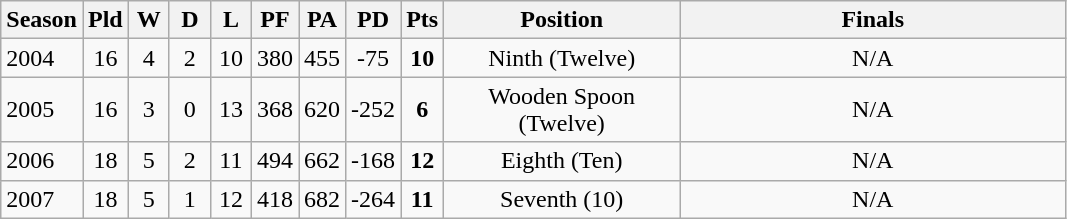<table class="wikitable" style="text-align:center;">
<tr>
<th width=30>Season</th>
<th width=20 abbr="Played">Pld</th>
<th width=20 abbr="Won">W</th>
<th width=20 abbr="Drawn">D</th>
<th width=20 abbr="Lost">L</th>
<th width=20 abbr="Points for">PF</th>
<th width=20 abbr="Points against">PA</th>
<th width=20 abbr="Points difference">PD</th>
<th width=20 abbr="Points">Pts</th>
<th width=150>Position</th>
<th width=250>Finals</th>
</tr>
<tr>
<td style="text-align:left;">2004</td>
<td>16</td>
<td>4</td>
<td>2</td>
<td>10</td>
<td>380</td>
<td>455</td>
<td>-75</td>
<td><strong>10</strong></td>
<td>Ninth (Twelve)</td>
<td>N/A</td>
</tr>
<tr>
<td style="text-align:left;">2005</td>
<td>16</td>
<td>3</td>
<td>0</td>
<td>13</td>
<td>368</td>
<td>620</td>
<td>-252</td>
<td><strong>6</strong></td>
<td>Wooden Spoon (Twelve)</td>
<td>N/A</td>
</tr>
<tr>
<td style="text-align:left;">2006</td>
<td>18</td>
<td>5</td>
<td>2</td>
<td>11</td>
<td>494</td>
<td>662</td>
<td>-168</td>
<td><strong>12</strong></td>
<td>Eighth (Ten)</td>
<td>N/A</td>
</tr>
<tr>
<td style="text-align:left;">2007</td>
<td>18</td>
<td>5</td>
<td>1</td>
<td>12</td>
<td>418</td>
<td>682</td>
<td>-264</td>
<td><strong>11</strong></td>
<td>Seventh (10)</td>
<td>N/A</td>
</tr>
</table>
